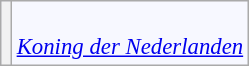<table class="wikitable" style="border:1px solid #8888aa; background-color:#f7f8ff; padding:5px; font-size:95%; margin: 0px 12px 12px 0px; text-align:center;">
<tr>
<th></th>
<td><br><em><a href='#'>Koning der Nederlanden</a></em></td>
</tr>
</table>
